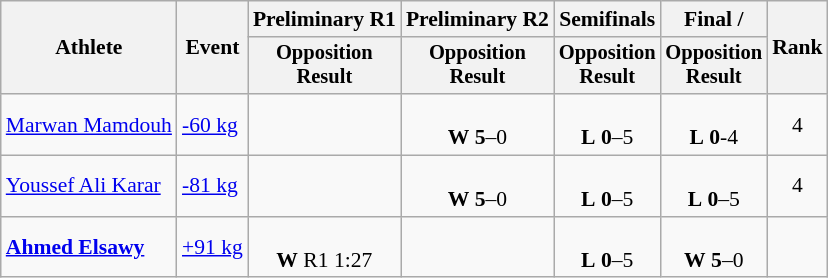<table class="wikitable" style="font-size:90%;">
<tr>
<th rowspan=2>Athlete</th>
<th rowspan=2>Event</th>
<th>Preliminary R1</th>
<th>Preliminary R2</th>
<th>Semifinals</th>
<th>Final / </th>
<th rowspan=2>Rank</th>
</tr>
<tr style="font-size:95%">
<th>Opposition<br>Result</th>
<th>Opposition<br>Result</th>
<th>Opposition<br>Result</th>
<th>Opposition<br>Result</th>
</tr>
<tr align=center>
<td align=left><a href='#'>Marwan Mamdouh</a></td>
<td align=left><a href='#'>-60 kg</a></td>
<td></td>
<td><br><strong>W</strong> <strong>5</strong>–0</td>
<td><br><strong>L</strong> <strong>0</strong>–5</td>
<td><br><strong>L</strong> <strong>0</strong>-4</td>
<td>4</td>
</tr>
<tr align=center>
<td align=left><a href='#'>Youssef Ali Karar</a></td>
<td align=left><a href='#'>-81 kg</a></td>
<td></td>
<td><br><strong>W</strong> <strong>5</strong>–0</td>
<td><br><strong>L</strong> <strong>0</strong>–5</td>
<td><br><strong>L</strong> <strong>0</strong>–5</td>
<td>4</td>
</tr>
<tr align=center>
<td align=left><strong><a href='#'>Ahmed Elsawy</a></strong></td>
<td align=left><a href='#'>+91 kg</a></td>
<td><br><strong>W</strong> <strong></strong> R1 1:27</td>
<td></td>
<td><br><strong>L</strong> <strong>0</strong>–5</td>
<td><br><strong>W</strong> <strong>5</strong>–0</td>
<td></td>
</tr>
</table>
